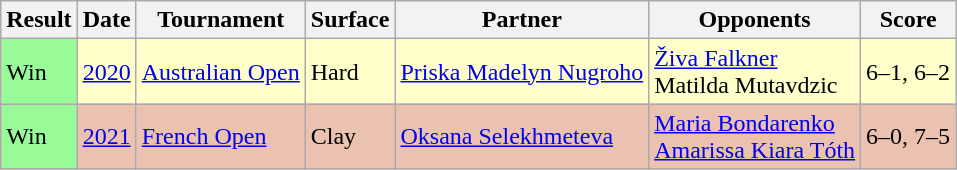<table class="sortable wikitable">
<tr>
<th>Result</th>
<th>Date</th>
<th>Tournament</th>
<th>Surface</th>
<th>Partner</th>
<th>Opponents</th>
<th class="unsortable">Score</th>
</tr>
<tr style="background:#ffffcc;">
<td bgcolor=98fb98>Win</td>
<td><a href='#'>2020</a></td>
<td><a href='#'>Australian Open</a></td>
<td>Hard</td>
<td> <a href='#'>Priska Madelyn Nugroho</a></td>
<td> <a href='#'>Živa Falkner</a> <br>  Matilda Mutavdzic</td>
<td>6–1, 6–2</td>
</tr>
<tr style="background:#ebc2af;">
<td bgcolor=98fb98>Win</td>
<td><a href='#'>2021</a></td>
<td><a href='#'>French Open</a></td>
<td>Clay</td>
<td> <a href='#'>Oksana Selekhmeteva</a></td>
<td> <a href='#'>Maria Bondarenko</a> <br>  <a href='#'>Amarissa Kiara Tóth</a></td>
<td>6–0, 7–5</td>
</tr>
</table>
